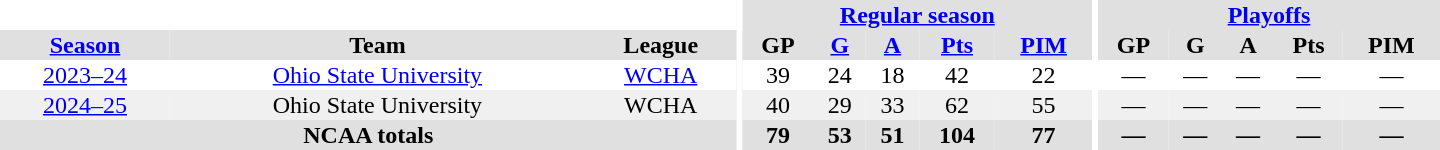<table border="0" cellpadding="1" cellspacing="0" style="text-align:center; width:60em">
<tr bgcolor="#e0e0e0">
<th colspan="3" bgcolor="#ffffff"></th>
<th rowspan="97" bgcolor="#ffffff"></th>
<th colspan="5"><a href='#'>Regular season</a></th>
<th rowspan="97" bgcolor="#ffffff"></th>
<th colspan="5"><a href='#'>Playoffs</a></th>
</tr>
<tr bgcolor="#e0e0e0">
<th><a href='#'>Season</a></th>
<th>Team</th>
<th>League</th>
<th>GP</th>
<th><a href='#'>G</a></th>
<th><a href='#'>A</a></th>
<th><a href='#'>Pts</a></th>
<th><a href='#'>PIM</a></th>
<th>GP</th>
<th>G</th>
<th>A</th>
<th>Pts</th>
<th>PIM</th>
</tr>
<tr>
<td><a href='#'>2023–24</a></td>
<td><a href='#'>Ohio State University</a></td>
<td><a href='#'>WCHA</a></td>
<td>39</td>
<td>24</td>
<td>18</td>
<td>42</td>
<td>22</td>
<td>—</td>
<td>—</td>
<td>—</td>
<td>—</td>
<td>—</td>
</tr>
<tr bgcolor="#f0f0f0">
<td><a href='#'>2024–25</a></td>
<td>Ohio State University</td>
<td>WCHA</td>
<td>40</td>
<td>29</td>
<td>33</td>
<td>62</td>
<td>55</td>
<td>—</td>
<td>—</td>
<td>—</td>
<td>—</td>
<td>—</td>
</tr>
<tr bgcolor="#e0e0e0">
<th colspan="3">NCAA totals</th>
<th>79</th>
<th>53</th>
<th>51</th>
<th>104</th>
<th>77</th>
<th>—</th>
<th>—</th>
<th>—</th>
<th>—</th>
<th>—</th>
</tr>
</table>
